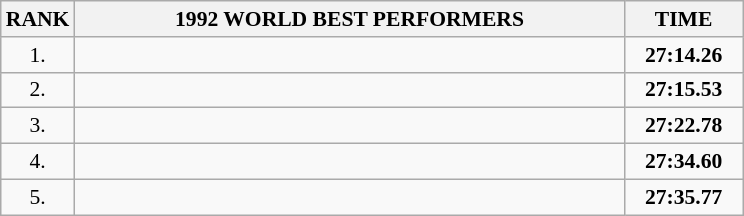<table class="wikitable" style="border-collapse: collapse; font-size: 90%;">
<tr>
<th>RANK</th>
<th align="center" style="width: 25em">1992 WORLD BEST PERFORMERS</th>
<th align="center" style="width: 5em">TIME</th>
</tr>
<tr>
<td align="center">1.</td>
<td></td>
<td align="center"><strong>27:14.26</strong></td>
</tr>
<tr>
<td align="center">2.</td>
<td></td>
<td align="center"><strong>27:15.53</strong></td>
</tr>
<tr>
<td align="center">3.</td>
<td></td>
<td align="center"><strong>27:22.78</strong></td>
</tr>
<tr>
<td align="center">4.</td>
<td></td>
<td align="center"><strong>27:34.60</strong></td>
</tr>
<tr>
<td align="center">5.</td>
<td></td>
<td align="center"><strong>27:35.77</strong></td>
</tr>
</table>
